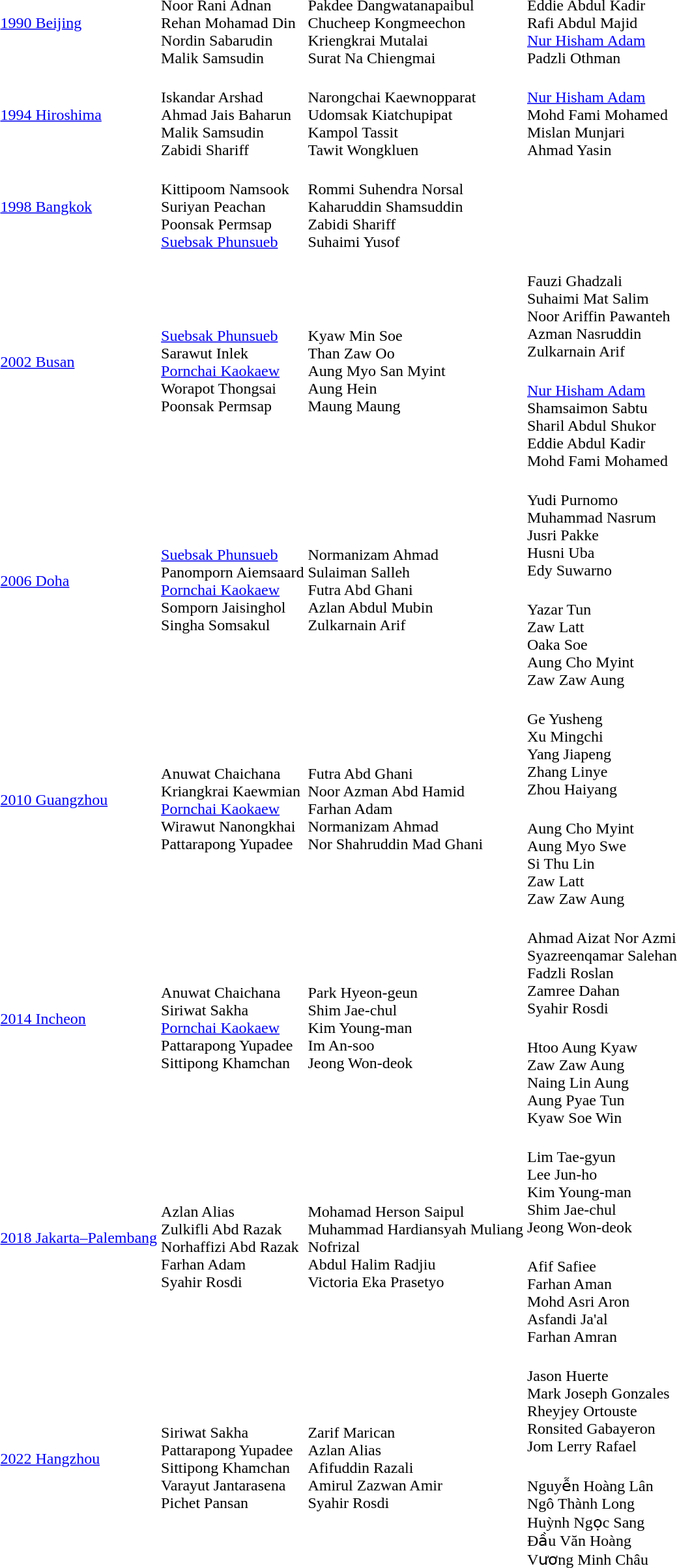<table>
<tr>
<td><a href='#'>1990 Beijing</a></td>
<td><br>Noor Rani Adnan<br>Rehan Mohamad Din<br>Nordin Sabarudin<br>Malik Samsudin</td>
<td><br>Pakdee Dangwatanapaibul<br>Chucheep Kongmeechon<br>Kriengkrai Mutalai<br>Surat Na Chiengmai</td>
<td><br>Eddie Abdul Kadir<br>Rafi Abdul Majid<br><a href='#'>Nur Hisham Adam</a><br>Padzli Othman</td>
</tr>
<tr>
<td><a href='#'>1994 Hiroshima</a></td>
<td><br>Iskandar Arshad<br>Ahmad Jais Baharun<br>Malik Samsudin<br>Zabidi Shariff</td>
<td><br>Narongchai Kaewnopparat<br>Udomsak Kiatchupipat<br>Kampol Tassit<br>Tawit Wongkluen</td>
<td><br><a href='#'>Nur Hisham Adam</a><br>Mohd Fami Mohamed<br>Mislan Munjari<br>Ahmad Yasin</td>
</tr>
<tr>
<td rowspan=2><a href='#'>1998 Bangkok</a></td>
<td rowspan=2><br>Kittipoom Namsook<br>Suriyan Peachan<br>Poonsak Permsap<br><a href='#'>Suebsak Phunsueb</a></td>
<td rowspan=2><br>Rommi Suhendra Norsal<br>Kaharuddin Shamsuddin<br>Zabidi Shariff<br>Suhaimi Yusof</td>
<td></td>
</tr>
<tr>
<td></td>
</tr>
<tr>
<td rowspan=2><a href='#'>2002 Busan</a></td>
<td rowspan=2><br><a href='#'>Suebsak Phunsueb</a><br>Sarawut Inlek<br><a href='#'>Pornchai Kaokaew</a><br>Worapot Thongsai<br>Poonsak Permsap</td>
<td rowspan=2><br>Kyaw Min Soe<br>Than Zaw Oo<br>Aung Myo San Myint<br>Aung Hein<br>Maung Maung</td>
<td><br>Fauzi Ghadzali<br>Suhaimi Mat Salim<br>Noor Ariffin Pawanteh<br>Azman Nasruddin<br>Zulkarnain Arif</td>
</tr>
<tr>
<td><br><a href='#'>Nur Hisham Adam</a><br>Shamsaimon Sabtu<br>Sharil Abdul Shukor<br>Eddie Abdul Kadir<br>Mohd Fami Mohamed</td>
</tr>
<tr>
<td rowspan=2><a href='#'>2006 Doha</a></td>
<td rowspan=2><br><a href='#'>Suebsak Phunsueb</a><br>Panomporn Aiemsaard<br><a href='#'>Pornchai Kaokaew</a><br>Somporn Jaisinghol<br>Singha Somsakul</td>
<td rowspan=2><br>Normanizam Ahmad<br>Sulaiman Salleh<br>Futra Abd Ghani<br>Azlan Abdul Mubin<br>Zulkarnain Arif</td>
<td><br>Yudi Purnomo<br>Muhammad Nasrum<br>Jusri Pakke<br>Husni Uba<br>Edy Suwarno</td>
</tr>
<tr>
<td><br>Yazar Tun<br>Zaw Latt<br>Oaka Soe<br>Aung Cho Myint<br>Zaw Zaw Aung</td>
</tr>
<tr>
<td rowspan=2><a href='#'>2010 Guangzhou</a></td>
<td rowspan=2><br>Anuwat Chaichana<br>Kriangkrai Kaewmian<br><a href='#'>Pornchai Kaokaew</a><br>Wirawut Nanongkhai<br>Pattarapong Yupadee</td>
<td rowspan=2><br>Futra Abd Ghani<br>Noor Azman Abd Hamid<br>Farhan Adam<br>Normanizam Ahmad<br>Nor Shahruddin Mad Ghani</td>
<td><br>Ge Yusheng<br>Xu Mingchi<br>Yang Jiapeng<br>Zhang Linye<br>Zhou Haiyang</td>
</tr>
<tr>
<td><br>Aung Cho Myint<br>Aung Myo Swe<br>Si Thu Lin<br>Zaw Latt<br>Zaw Zaw Aung</td>
</tr>
<tr>
<td rowspan=2><a href='#'>2014 Incheon</a></td>
<td rowspan=2><br>Anuwat Chaichana<br>Siriwat Sakha<br><a href='#'>Pornchai Kaokaew</a><br>Pattarapong Yupadee<br>Sittipong Khamchan</td>
<td rowspan=2><br>Park Hyeon-geun<br>Shim Jae-chul<br>Kim Young-man<br>Im An-soo<br>Jeong Won-deok</td>
<td><br>Ahmad Aizat Nor Azmi<br>Syazreenqamar Salehan<br>Fadzli Roslan<br>Zamree Dahan<br>Syahir Rosdi</td>
</tr>
<tr>
<td><br>Htoo Aung Kyaw<br>Zaw Zaw Aung<br>Naing Lin Aung<br>Aung Pyae Tun<br>Kyaw Soe Win</td>
</tr>
<tr>
<td rowspan=2><a href='#'>2018 Jakarta–Palembang</a></td>
<td rowspan=2><br>Azlan Alias<br>Zulkifli Abd Razak<br>Norhaffizi Abd Razak<br>Farhan Adam<br>Syahir Rosdi</td>
<td rowspan=2><br>Mohamad Herson Saipul<br>Muhammad Hardiansyah Muliang<br>Nofrizal<br>Abdul Halim Radjiu<br>Victoria Eka Prasetyo</td>
<td><br>Lim Tae-gyun<br>Lee Jun-ho<br>Kim Young-man<br>Shim Jae-chul<br>Jeong Won-deok</td>
</tr>
<tr>
<td><br>Afif Safiee<br>Farhan Aman<br>Mohd Asri Aron<br>Asfandi Ja'al<br>Farhan Amran</td>
</tr>
<tr>
<td rowspan=2><a href='#'>2022 Hangzhou</a></td>
<td rowspan=2><br>Siriwat Sakha<br>Pattarapong Yupadee<br>Sittipong Khamchan<br>Varayut Jantarasena<br>Pichet Pansan</td>
<td rowspan=2><br>Zarif Marican<br>Azlan Alias<br>Afifuddin Razali<br>Amirul Zazwan Amir<br>Syahir Rosdi</td>
<td><br>Jason Huerte<br>Mark Joseph Gonzales<br>Rheyjey Ortouste<br>Ronsited Gabayeron<br>Jom Lerry Rafael</td>
</tr>
<tr>
<td><br>Nguyễn Hoàng Lân<br>Ngô Thành Long<br>Huỳnh Ngọc Sang<br>Đầu Văn Hoàng<br>Vương Minh Châu</td>
</tr>
</table>
